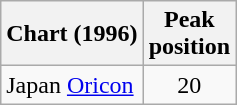<table class="wikitable">
<tr>
<th>Chart (1996)</th>
<th>Peak<br>position</th>
</tr>
<tr>
<td>Japan <a href='#'>Oricon</a></td>
<td align="center">20</td>
</tr>
</table>
